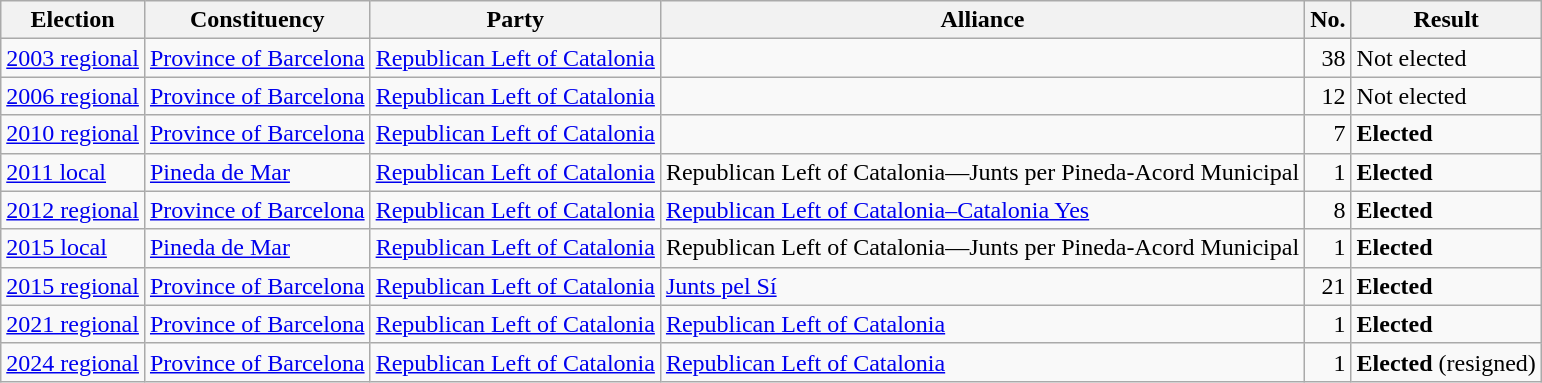<table class="wikitable" style="text-align:left;">
<tr>
<th scope=col>Election</th>
<th scope=col>Constituency</th>
<th scope=col>Party</th>
<th scope=col>Alliance</th>
<th scope=col>No.</th>
<th scope=col>Result</th>
</tr>
<tr>
<td><a href='#'>2003 regional</a></td>
<td><a href='#'>Province of Barcelona</a></td>
<td><a href='#'>Republican Left of Catalonia</a></td>
<td></td>
<td align=right>38</td>
<td>Not elected</td>
</tr>
<tr>
<td><a href='#'>2006 regional</a></td>
<td><a href='#'>Province of Barcelona</a></td>
<td><a href='#'>Republican Left of Catalonia</a></td>
<td></td>
<td align=right>12</td>
<td>Not elected</td>
</tr>
<tr>
<td><a href='#'>2010 regional</a></td>
<td><a href='#'>Province of Barcelona</a></td>
<td><a href='#'>Republican Left of Catalonia</a></td>
<td></td>
<td align=right>7</td>
<td><strong>Elected</strong></td>
</tr>
<tr>
<td><a href='#'>2011 local</a></td>
<td><a href='#'>Pineda de Mar</a></td>
<td><a href='#'>Republican Left of Catalonia</a></td>
<td>Republican Left of Catalonia—Junts per Pineda-Acord Municipal</td>
<td align=right>1</td>
<td><strong>Elected</strong></td>
</tr>
<tr>
<td><a href='#'>2012 regional</a></td>
<td><a href='#'>Province of Barcelona</a></td>
<td><a href='#'>Republican Left of Catalonia</a></td>
<td><a href='#'>Republican Left of Catalonia–Catalonia Yes</a></td>
<td align=right>8</td>
<td><strong>Elected</strong></td>
</tr>
<tr>
<td><a href='#'>2015 local</a></td>
<td><a href='#'>Pineda de Mar</a></td>
<td><a href='#'>Republican Left of Catalonia</a></td>
<td>Republican Left of Catalonia—Junts per Pineda-Acord Municipal</td>
<td align=right>1</td>
<td><strong>Elected</strong></td>
</tr>
<tr>
<td><a href='#'>2015 regional</a></td>
<td><a href='#'>Province of Barcelona</a></td>
<td><a href='#'>Republican Left of Catalonia</a></td>
<td><a href='#'>Junts pel Sí</a></td>
<td align=right>21</td>
<td><strong>Elected</strong></td>
</tr>
<tr>
<td><a href='#'>2021 regional</a></td>
<td><a href='#'>Province of Barcelona</a></td>
<td><a href='#'>Republican Left of Catalonia</a></td>
<td><a href='#'>Republican Left of Catalonia</a></td>
<td align=right>1</td>
<td><strong>Elected</strong></td>
</tr>
<tr>
<td><a href='#'>2024 regional</a></td>
<td><a href='#'>Province of Barcelona</a></td>
<td><a href='#'>Republican Left of Catalonia</a></td>
<td><a href='#'>Republican Left of Catalonia</a></td>
<td align=right>1</td>
<td><strong>Elected</strong> (resigned)</td>
</tr>
</table>
